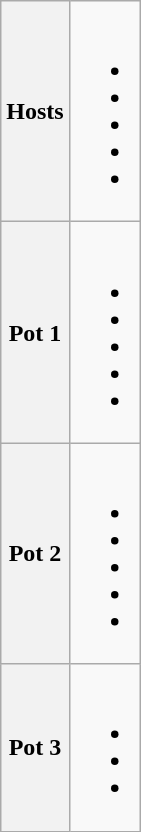<table class="wikitable">
<tr>
<th>Hosts</th>
<td valign=top><br><ul><li> </li><li> </li><li> </li><li> </li><li> </li></ul></td>
</tr>
<tr>
<th>Pot 1</th>
<td valign=top><br><ul><li></li><li></li><li></li><li></li><li></li></ul></td>
</tr>
<tr>
<th>Pot 2</th>
<td valign=top><br><ul><li></li><li></li><li></li><li></li><li></li></ul></td>
</tr>
<tr>
<th>Pot 3</th>
<td valign=top><br><ul><li></li><li></li><li></li></ul></td>
</tr>
</table>
